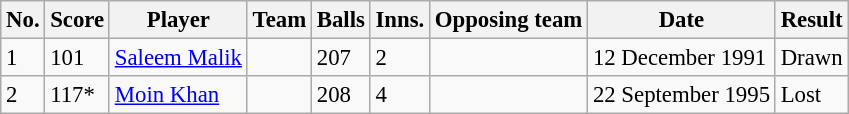<table class="wikitable sortable" style="font-size:95%">
<tr>
<th>No.</th>
<th>Score</th>
<th>Player</th>
<th>Team</th>
<th>Balls</th>
<th>Inns.</th>
<th>Opposing team</th>
<th>Date</th>
<th>Result</th>
</tr>
<tr>
<td>1</td>
<td>101</td>
<td><a href='#'>Saleem Malik</a></td>
<td></td>
<td>207</td>
<td>2</td>
<td></td>
<td>12 December 1991</td>
<td>Drawn</td>
</tr>
<tr>
<td>2</td>
<td>117*</td>
<td><a href='#'>Moin Khan</a></td>
<td></td>
<td>208</td>
<td>4</td>
<td></td>
<td>22 September 1995</td>
<td>Lost</td>
</tr>
</table>
